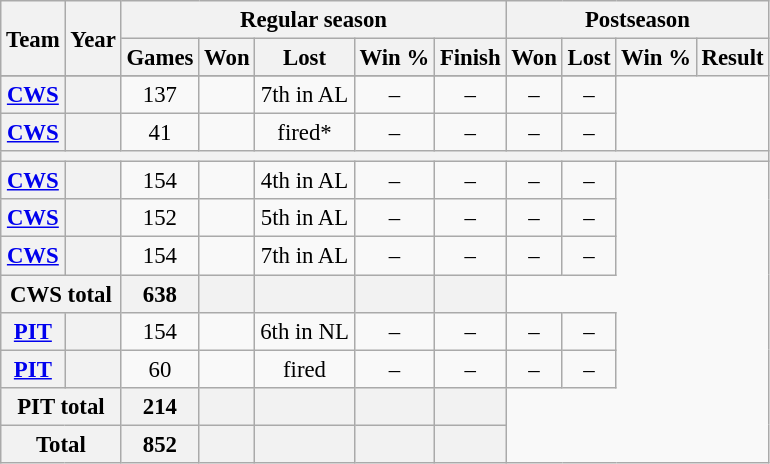<table class="wikitable" style="font-size: 95%; text-align:center;">
<tr>
<th rowspan="2">Team</th>
<th rowspan="2">Year</th>
<th colspan="5">Regular season</th>
<th colspan="4">Postseason</th>
</tr>
<tr>
<th>Games</th>
<th>Won</th>
<th>Lost</th>
<th>Win %</th>
<th>Finish</th>
<th>Won</th>
<th>Lost</th>
<th>Win %</th>
<th>Result</th>
</tr>
<tr>
</tr>
<tr>
<th><a href='#'>CWS</a></th>
<th></th>
<td>137</td>
<td></td>
<td>7th in AL</td>
<td>–</td>
<td>–</td>
<td>–</td>
<td>–</td>
</tr>
<tr>
<th><a href='#'>CWS</a></th>
<th></th>
<td>41</td>
<td></td>
<td>fired*</td>
<td>–</td>
<td>–</td>
<td>–</td>
<td>–</td>
</tr>
<tr>
<th colspan="11"></th>
</tr>
<tr>
<th><a href='#'>CWS</a></th>
<th></th>
<td>154</td>
<td></td>
<td>4th in AL</td>
<td>–</td>
<td>–</td>
<td>–</td>
<td>–</td>
</tr>
<tr>
<th><a href='#'>CWS</a></th>
<th></th>
<td>152</td>
<td></td>
<td>5th in AL</td>
<td>–</td>
<td>–</td>
<td>–</td>
<td>–</td>
</tr>
<tr>
<th><a href='#'>CWS</a></th>
<th></th>
<td>154</td>
<td></td>
<td>7th in AL</td>
<td>–</td>
<td>–</td>
<td>–</td>
<td>–</td>
</tr>
<tr>
<th colspan="2">CWS total</th>
<th>638</th>
<th></th>
<th></th>
<th></th>
<th></th>
</tr>
<tr>
<th><a href='#'>PIT</a></th>
<th></th>
<td>154</td>
<td></td>
<td>6th in NL</td>
<td>–</td>
<td>–</td>
<td>–</td>
<td>–</td>
</tr>
<tr>
<th><a href='#'>PIT</a></th>
<th></th>
<td>60</td>
<td></td>
<td>fired</td>
<td>–</td>
<td>–</td>
<td>–</td>
<td>–</td>
</tr>
<tr>
<th colspan="2">PIT total</th>
<th>214</th>
<th></th>
<th></th>
<th></th>
<th></th>
</tr>
<tr>
<th colspan="2">Total</th>
<th>852</th>
<th></th>
<th></th>
<th></th>
<th></th>
</tr>
</table>
